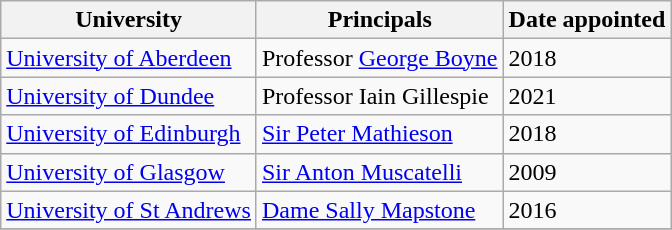<table class="wikitable sortable">
<tr>
<th>University</th>
<th>Principals</th>
<th>Date appointed</th>
</tr>
<tr>
<td><a href='#'>University of Aberdeen</a></td>
<td>Professor <a href='#'>George Boyne</a></td>
<td>2018</td>
</tr>
<tr>
<td><a href='#'>University of Dundee</a></td>
<td>Professor Iain Gillespie</td>
<td>2021</td>
</tr>
<tr>
<td><a href='#'>University of Edinburgh</a></td>
<td><a href='#'>Sir Peter Mathieson</a></td>
<td>2018</td>
</tr>
<tr>
<td><a href='#'>University of Glasgow</a></td>
<td><a href='#'>Sir Anton Muscatelli</a></td>
<td>2009</td>
</tr>
<tr>
<td><a href='#'>University of St Andrews</a></td>
<td><a href='#'>Dame Sally Mapstone</a></td>
<td>2016</td>
</tr>
<tr>
</tr>
</table>
